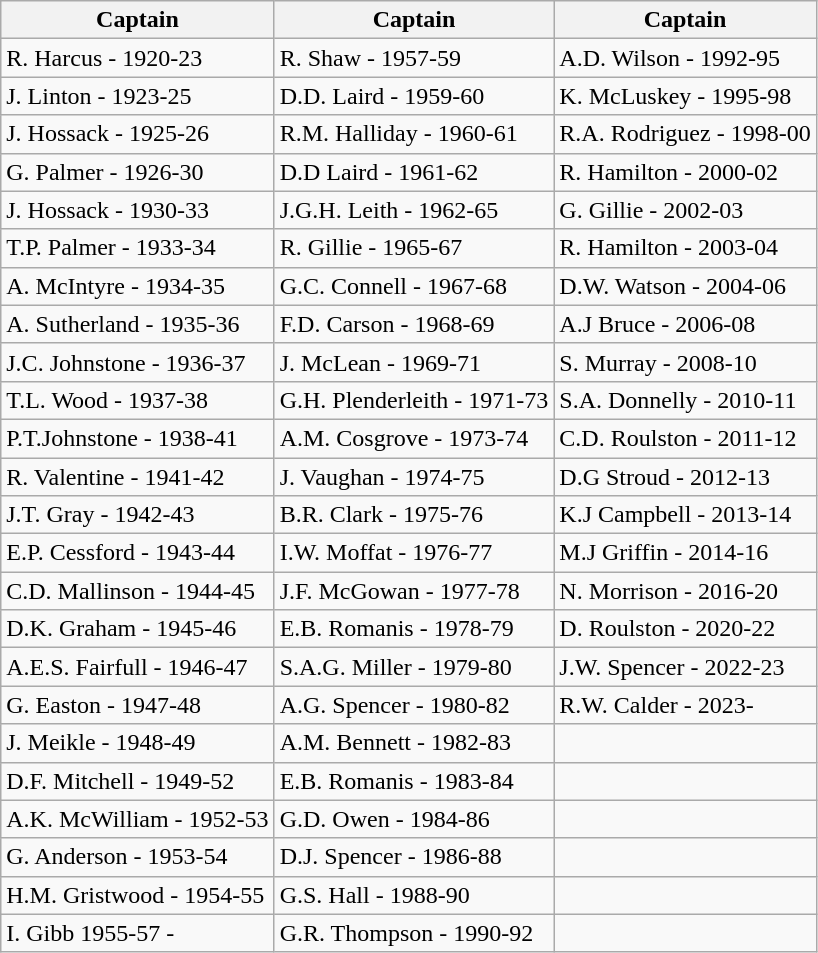<table class="wikitable">
<tr>
<th>Captain</th>
<th>Captain</th>
<th>Captain</th>
</tr>
<tr>
<td>R. Harcus - 1920-23</td>
<td>R. Shaw - 1957-59</td>
<td>A.D. Wilson - 1992-95</td>
</tr>
<tr>
<td>J. Linton - 1923-25</td>
<td>D.D. Laird - 1959-60</td>
<td>K. McLuskey - 1995-98</td>
</tr>
<tr>
<td>J. Hossack - 1925-26</td>
<td>R.M. Halliday - 1960-61</td>
<td>R.A. Rodriguez - 1998-00</td>
</tr>
<tr>
<td>G. Palmer - 1926-30</td>
<td>D.D Laird - 1961-62</td>
<td>R. Hamilton - 2000-02</td>
</tr>
<tr>
<td>J. Hossack - 1930-33</td>
<td>J.G.H. Leith - 1962-65</td>
<td>G. Gillie - 2002-03</td>
</tr>
<tr>
<td>T.P. Palmer - 1933-34</td>
<td>R. Gillie - 1965-67</td>
<td>R. Hamilton - 2003-04</td>
</tr>
<tr>
<td>A. McIntyre - 1934-35</td>
<td>G.C. Connell - 1967-68</td>
<td>D.W. Watson - 2004-06</td>
</tr>
<tr>
<td>A. Sutherland - 1935-36</td>
<td>F.D. Carson - 1968-69</td>
<td>A.J Bruce - 2006-08</td>
</tr>
<tr>
<td>J.C. Johnstone - 1936-37</td>
<td>J. McLean - 1969-71</td>
<td>S. Murray - 2008-10</td>
</tr>
<tr>
<td>T.L. Wood - 1937-38</td>
<td>G.H. Plenderleith - 1971-73</td>
<td>S.A. Donnelly - 2010-11</td>
</tr>
<tr>
<td>P.T.Johnstone - 1938-41</td>
<td>A.M. Cosgrove - 1973-74</td>
<td>C.D. Roulston - 2011-12</td>
</tr>
<tr>
<td>R. Valentine - 1941-42</td>
<td>J. Vaughan - 1974-75</td>
<td>D.G Stroud - 2012-13</td>
</tr>
<tr>
<td>J.T. Gray - 1942-43</td>
<td>B.R. Clark - 1975-76</td>
<td>K.J Campbell - 2013-14</td>
</tr>
<tr>
<td>E.P. Cessford - 1943-44</td>
<td>I.W. Moffat - 1976-77</td>
<td>M.J Griffin - 2014-16</td>
</tr>
<tr>
<td>C.D. Mallinson - 1944-45</td>
<td>J.F. McGowan - 1977-78</td>
<td>N. Morrison - 2016-20</td>
</tr>
<tr>
<td>D.K. Graham - 1945-46</td>
<td>E.B. Romanis - 1978-79</td>
<td>D. Roulston - 2020-22</td>
</tr>
<tr>
<td>A.E.S. Fairfull - 1946-47</td>
<td>S.A.G. Miller - 1979-80</td>
<td>J.W. Spencer - 2022-23</td>
</tr>
<tr>
<td>G. Easton - 1947-48</td>
<td>A.G. Spencer - 1980-82</td>
<td>R.W. Calder - 2023-</td>
</tr>
<tr>
<td>J. Meikle - 1948-49</td>
<td>A.M. Bennett - 1982-83</td>
<td></td>
</tr>
<tr>
<td>D.F. Mitchell - 1949-52</td>
<td>E.B. Romanis - 1983-84</td>
<td></td>
</tr>
<tr>
<td>A.K. McWilliam - 1952-53</td>
<td>G.D. Owen - 1984-86</td>
<td></td>
</tr>
<tr>
<td>G. Anderson - 1953-54</td>
<td>D.J. Spencer - 1986-88</td>
<td></td>
</tr>
<tr>
<td>H.M. Gristwood - 1954-55</td>
<td>G.S. Hall - 1988-90</td>
<td></td>
</tr>
<tr>
<td>I. Gibb 1955-57 -</td>
<td>G.R. Thompson - 1990-92</td>
<td></td>
</tr>
</table>
